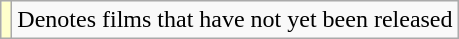<table class="wikitable sortable">
<tr>
<td style="background:#ffc;"></td>
<td>Denotes films that have not yet been released</td>
</tr>
</table>
